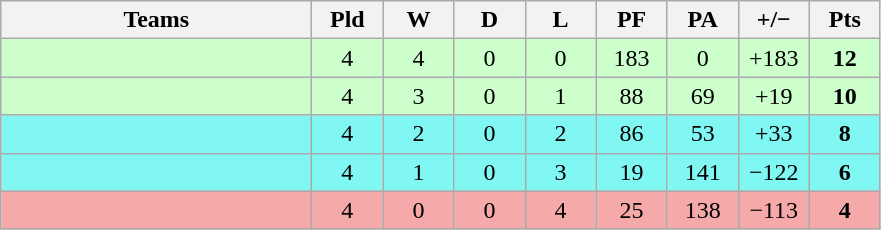<table class="wikitable" style="text-align: center;">
<tr>
<th width="200">Teams</th>
<th width="40">Pld</th>
<th width="40">W</th>
<th width="40">D</th>
<th width="40">L</th>
<th width="40">PF</th>
<th width="40">PA</th>
<th width="40">+/−</th>
<th width="40">Pts</th>
</tr>
<tr bgcolor=ccffcc>
<td align=left></td>
<td>4</td>
<td>4</td>
<td>0</td>
<td>0</td>
<td>183</td>
<td>0</td>
<td>+183</td>
<td><strong>12</strong></td>
</tr>
<tr bgcolor=ccffcc>
<td align=left></td>
<td>4</td>
<td>3</td>
<td>0</td>
<td>1</td>
<td>88</td>
<td>69</td>
<td>+19</td>
<td><strong>10</strong></td>
</tr>
<tr bgcolor=81F7F3>
<td align=left></td>
<td>4</td>
<td>2</td>
<td>0</td>
<td>2</td>
<td>86</td>
<td>53</td>
<td>+33</td>
<td><strong>8</strong></td>
</tr>
<tr bgcolor=81F7F3>
<td align=left></td>
<td>4</td>
<td>1</td>
<td>0</td>
<td>3</td>
<td>19</td>
<td>141</td>
<td>−122</td>
<td><strong>6</strong></td>
</tr>
<tr bgcolor=F5A9A9>
<td align=left></td>
<td>4</td>
<td>0</td>
<td>0</td>
<td>4</td>
<td>25</td>
<td>138</td>
<td>−113</td>
<td><strong>4</strong></td>
</tr>
</table>
